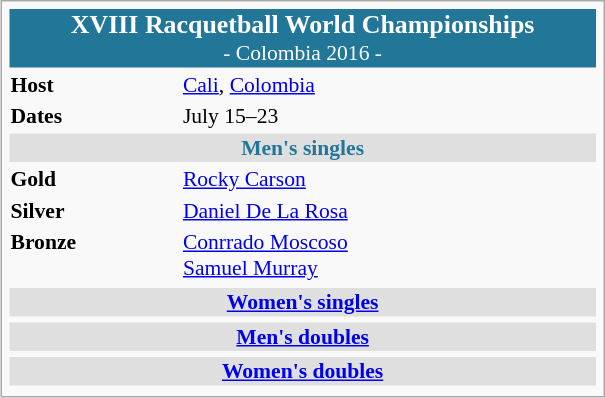<table class="infobox" style="font-size: 90%; width: 28em;">
<tr>
<td colspan="2" style="background: #227799; text-align: center; color:#ffffff;"><big><strong>XVIII Racquetball World Championships</strong></big><br>- Colombia 2016 -</td>
</tr>
<tr style="vertical-align:top;">
<td><strong>Host</strong></td>
<td> <a href='#'>Cali</a>,  <a href='#'>Colombia</a></td>
</tr>
<tr style="vertical-align:top;">
<td><strong>Dates</strong></td>
<td>July 15–23</td>
</tr>
<tr style="vertical-align:top;">
<td colspan="2" style="background: #dfdfdf; text-align: center; color:#227799;"><strong>Men's singles</strong></td>
</tr>
<tr style="vertical-align:top;">
<td><strong>Gold</strong> </td>
<td> <a href='#'>Rocky Carson</a></td>
</tr>
<tr>
<td><strong>Silver</strong> </td>
<td>  <a href='#'>Daniel De La Rosa</a></td>
</tr>
<tr>
<td><strong>Bronze</strong> </td>
<td> <a href='#'>Conrrado Moscoso</a>  <br> <a href='#'>Samuel Murray</a></td>
</tr>
<tr style="vertical-align:top;">
</tr>
<tr style="vertical-align:top;">
<td colspan="2" style="background: #dfdfdf; text-align: center; color:#227799;"><strong><a href='#'>Women's singles</a></strong></td>
</tr>
<tr style="vertical-align:top;">
</tr>
<tr style="vertical-align:top;">
<td colspan="2" style="background: #dfdfdf; text-align: center; color:#227799;"><strong><a href='#'>Men's doubles</a></strong></td>
</tr>
<tr style="vertical-align:top;">
</tr>
<tr style="vertical-align:top;">
<td colspan="2" style="background: #dfdfdf; text-align: center; color:#227799;"><strong><a href='#'>Women's doubles</a></strong></td>
</tr>
<tr style="vertical-align:top;">
</tr>
</table>
